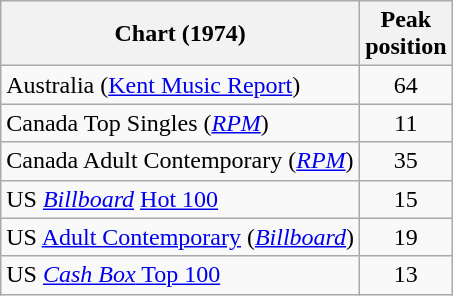<table class="wikitable sortable">
<tr>
<th>Chart (1974)</th>
<th>Peak<br>position</th>
</tr>
<tr>
<td>Australia (<a href='#'>Kent Music Report</a>)</td>
<td style="text-align:center;">64</td>
</tr>
<tr>
<td>Canada Top Singles (<em><a href='#'>RPM</a></em>)</td>
<td style="text-align:center;">11</td>
</tr>
<tr>
<td>Canada Adult Contemporary (<em><a href='#'>RPM</a></em>)</td>
<td style="text-align:center;">35</td>
</tr>
<tr>
<td>US <em><a href='#'>Billboard</a></em> <a href='#'>Hot 100</a></td>
<td style="text-align:center;">15</td>
</tr>
<tr>
<td>US <a href='#'>Adult Contemporary</a> (<em><a href='#'>Billboard</a></em>)</td>
<td style="text-align:center;">19</td>
</tr>
<tr>
<td>US <a href='#'><em>Cash Box</em> Top 100</a></td>
<td align="center">13</td>
</tr>
</table>
